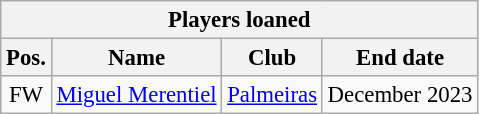<table class="wikitable" style="font-size:95%;">
<tr>
<th colspan="6">Players loaned</th>
</tr>
<tr>
<th>Pos.</th>
<th>Name</th>
<th>Club</th>
<th>End date</th>
</tr>
<tr>
<td align="center">FW</td>
<td> <a href='#'>Miguel Merentiel</a></td>
<td> <a href='#'>Palmeiras</a></td>
<td>December 2023</td>
</tr>
</table>
